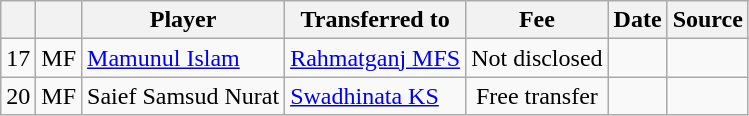<table class="wikitable plainrowheaders sortable"  style="text-align:center">
<tr>
<th></th>
<th></th>
<th>Player</th>
<th>Transferred to</th>
<th>Fee</th>
<th>Date</th>
<th>Source</th>
</tr>
<tr>
<td align="center">17</td>
<td align="center">MF</td>
<td align="left"> <a href='#'>Mamunul Islam</a></td>
<td align="left"> <a href='#'>Rahmatganj MFS</a></td>
<td>Not disclosed</td>
<td></td>
<td></td>
</tr>
<tr>
<td align="center">20</td>
<td align="center">MF</td>
<td align="left"> Saief Samsud Nurat</td>
<td align="left"> <a href='#'>Swadhinata KS</a></td>
<td>Free transfer</td>
<td></td>
<td></td>
</tr>
</table>
